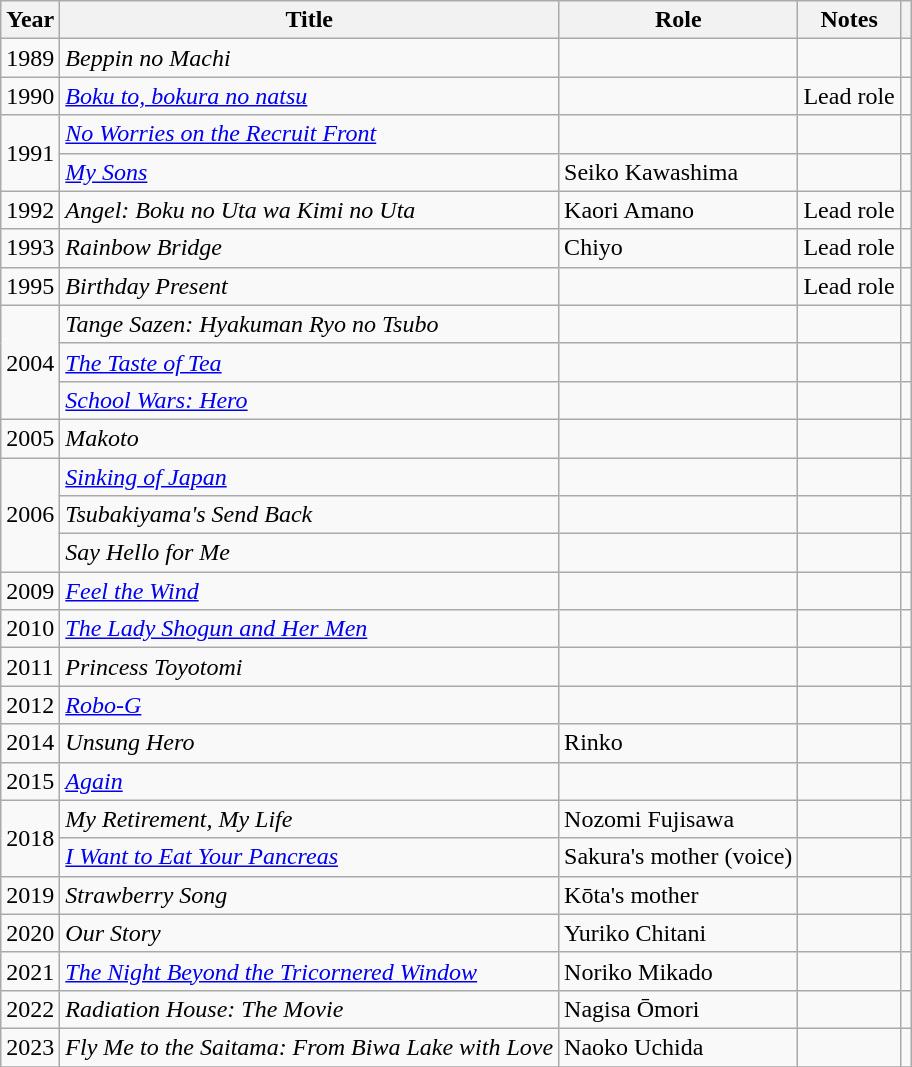<table class="wikitable sortable">
<tr>
<th>Year</th>
<th>Title</th>
<th>Role</th>
<th class="unsortable">Notes</th>
<th class="unsortable"></th>
</tr>
<tr>
<td>1989</td>
<td><em>Beppin no Machi</em></td>
<td></td>
<td></td>
<td></td>
</tr>
<tr>
<td>1990</td>
<td><em><a href='#'>Boku to, bokura no natsu</a></em></td>
<td></td>
<td>Lead role</td>
<td></td>
</tr>
<tr>
<td rowspan=2>1991</td>
<td><em><a href='#'>No Worries on the Recruit Front</a></em></td>
<td></td>
<td></td>
<td></td>
</tr>
<tr>
<td><em><a href='#'>My Sons</a></em></td>
<td>Seiko Kawashima</td>
<td></td>
<td></td>
</tr>
<tr>
<td>1992</td>
<td><em>Angel: Boku no Uta wa Kimi no Uta</em></td>
<td>Kaori Amano</td>
<td>Lead role</td>
<td></td>
</tr>
<tr>
<td>1993</td>
<td><em>Rainbow Bridge</em></td>
<td>Chiyo</td>
<td>Lead role</td>
<td></td>
</tr>
<tr>
<td>1995</td>
<td><em>Birthday Present</em></td>
<td></td>
<td>Lead role</td>
<td></td>
</tr>
<tr>
<td rowspan=3>2004</td>
<td><em>Tange Sazen: Hyakuman Ryo no Tsubo</em></td>
<td></td>
<td></td>
<td></td>
</tr>
<tr>
<td><em><a href='#'>The Taste of Tea</a></em></td>
<td></td>
<td></td>
<td></td>
</tr>
<tr>
<td><em><a href='#'>School Wars: Hero</a></em></td>
<td></td>
<td></td>
<td></td>
</tr>
<tr>
<td>2005</td>
<td><em>Makoto</em></td>
<td></td>
<td></td>
<td></td>
</tr>
<tr>
<td rowspan=3>2006</td>
<td><em><a href='#'>Sinking of Japan</a></em></td>
<td></td>
<td></td>
<td></td>
</tr>
<tr>
<td><em>Tsubakiyama's Send Back</em></td>
<td></td>
<td></td>
<td></td>
</tr>
<tr>
<td><em>Say Hello for Me </em></td>
<td></td>
<td></td>
<td></td>
</tr>
<tr>
<td>2009</td>
<td><em><a href='#'>Feel the Wind</a></em></td>
<td></td>
<td></td>
<td></td>
</tr>
<tr>
<td>2010</td>
<td><em><a href='#'>The Lady Shogun and Her Men</a></em></td>
<td></td>
<td></td>
<td></td>
</tr>
<tr>
<td>2011</td>
<td><em>Princess Toyotomi</em></td>
<td></td>
<td></td>
<td></td>
</tr>
<tr>
<td>2012</td>
<td><em><a href='#'>Robo-G</a></em></td>
<td></td>
<td></td>
<td></td>
</tr>
<tr>
<td>2014</td>
<td><em>Unsung Hero</em></td>
<td>Rinko</td>
<td></td>
<td></td>
</tr>
<tr>
<td>2015</td>
<td><em><a href='#'>Again</a></em></td>
<td></td>
<td></td>
<td></td>
</tr>
<tr>
<td rowspan=2>2018</td>
<td><em>My Retirement, My Life</em></td>
<td>Nozomi Fujisawa</td>
<td></td>
<td></td>
</tr>
<tr>
<td><em><a href='#'>I Want to Eat Your Pancreas</a></em></td>
<td>Sakura's mother (voice)</td>
<td></td>
<td></td>
</tr>
<tr>
<td>2019</td>
<td><em>Strawberry Song</em></td>
<td>Kōta's mother</td>
<td></td>
<td></td>
</tr>
<tr>
<td>2020</td>
<td><em>Our Story</em></td>
<td>Yuriko Chitani</td>
<td></td>
<td></td>
</tr>
<tr>
<td>2021</td>
<td><em><a href='#'>The Night Beyond the Tricornered Window</a></em></td>
<td>Noriko Mikado</td>
<td></td>
<td></td>
</tr>
<tr>
<td>2022</td>
<td><em>Radiation House: The Movie</em></td>
<td>Nagisa Ōmori</td>
<td></td>
<td></td>
</tr>
<tr>
<td>2023</td>
<td><em>Fly Me to the Saitama: From Biwa Lake with Love</em></td>
<td>Naoko Uchida</td>
<td></td>
<td></td>
</tr>
<tr>
</tr>
</table>
